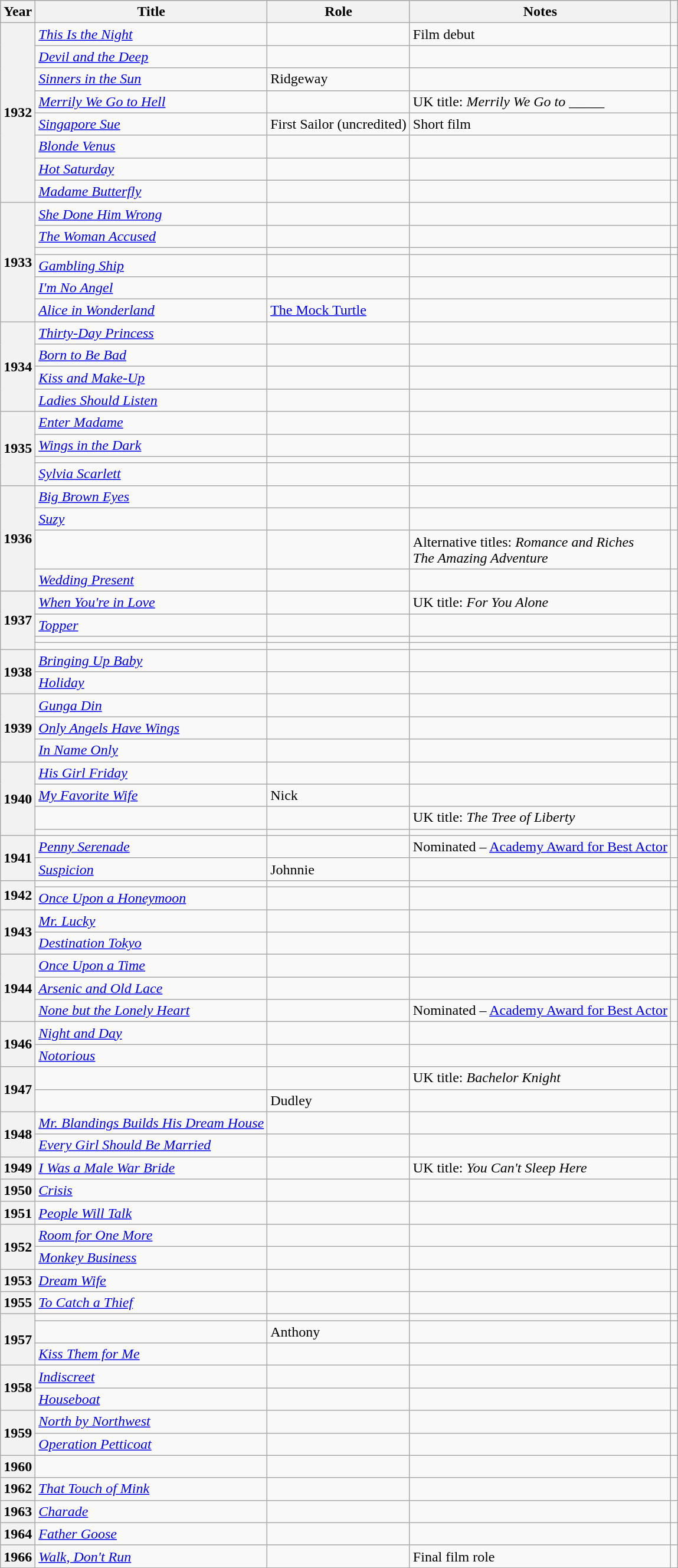<table class="wikitable plainrowheaders sortable">
<tr style="background:#ccc; text-align:center;">
<th scope="col">Year</th>
<th scope="col">Title</th>
<th scope="col">Role</th>
<th scope="col" class="unsortable">Notes</th>
<th scope="col" class="unsortable"></th>
</tr>
<tr>
<th rowspan="8" scope="row">1932</th>
<td><em><a href='#'>This Is the Night</a></em></td>
<td></td>
<td>Film debut</td>
<td style="text-align:center;"></td>
</tr>
<tr>
<td><em><a href='#'>Devil and the Deep</a></em></td>
<td></td>
<td></td>
<td style="text-align:center;"></td>
</tr>
<tr>
<td><em><a href='#'>Sinners in the Sun</a></em></td>
<td>Ridgeway</td>
<td></td>
<td style="text-align:center;"></td>
</tr>
<tr>
<td><em><a href='#'>Merrily We Go to Hell</a></em></td>
<td></td>
<td>UK title: <em>Merrily We Go to _____</em></td>
<td style="text-align:center;"></td>
</tr>
<tr>
<td><em><a href='#'>Singapore Sue</a></em></td>
<td>First Sailor (uncredited)</td>
<td>Short film</td>
<td style="text-align:center;"></td>
</tr>
<tr>
<td><em><a href='#'>Blonde Venus</a></em></td>
<td></td>
<td></td>
<td style="text-align:center;"></td>
</tr>
<tr>
<td><em><a href='#'>Hot Saturday</a></em></td>
<td></td>
<td></td>
<td style="text-align:center;"></td>
</tr>
<tr>
<td><em><a href='#'>Madame Butterfly</a></em></td>
<td></td>
<td></td>
<td style="text-align:center;"></td>
</tr>
<tr>
<th rowspan="6" scope="row">1933</th>
<td><em><a href='#'>She Done Him Wrong</a></em></td>
<td></td>
<td></td>
<td style="text-align:center;"></td>
</tr>
<tr>
<td><em><a href='#'>The Woman Accused</a></em></td>
<td></td>
<td></td>
<td style="text-align:center;"></td>
</tr>
<tr>
<td></td>
<td></td>
<td></td>
<td style="text-align:center;"></td>
</tr>
<tr>
<td><em><a href='#'>Gambling Ship</a></em></td>
<td></td>
<td></td>
<td style="text-align:center;"></td>
</tr>
<tr>
<td><em><a href='#'>I'm No Angel</a></em></td>
<td></td>
<td></td>
<td style="text-align:center;"></td>
</tr>
<tr>
<td><em><a href='#'>Alice in Wonderland</a></em></td>
<td><a href='#'>The Mock Turtle</a></td>
<td></td>
<td style="text-align:center;"></td>
</tr>
<tr>
<th rowspan="4" scope="row">1934</th>
<td><em><a href='#'>Thirty-Day Princess</a></em></td>
<td></td>
<td></td>
<td style="text-align:center;"></td>
</tr>
<tr>
<td><em><a href='#'>Born to Be Bad</a></em></td>
<td></td>
<td></td>
<td style="text-align:center;"></td>
</tr>
<tr>
<td><em><a href='#'>Kiss and Make-Up</a></em></td>
<td></td>
<td></td>
<td style="text-align:center;"></td>
</tr>
<tr>
<td><em><a href='#'>Ladies Should Listen</a></em></td>
<td></td>
<td></td>
<td style="text-align:center;"></td>
</tr>
<tr>
<th rowspan="4" scope="row">1935</th>
<td><em><a href='#'>Enter Madame</a></em></td>
<td></td>
<td></td>
<td style="text-align:center;"></td>
</tr>
<tr>
<td><em><a href='#'>Wings in the Dark</a></em></td>
<td></td>
<td></td>
<td style="text-align:center;"></td>
</tr>
<tr>
<td></td>
<td></td>
<td></td>
<td style="text-align:center;"></td>
</tr>
<tr>
<td><em><a href='#'>Sylvia Scarlett</a></em></td>
<td></td>
<td></td>
<td style="text-align:center;"></td>
</tr>
<tr>
<th rowspan="4" scope="row">1936</th>
<td><em><a href='#'>Big Brown Eyes</a></em></td>
<td></td>
<td></td>
<td style="text-align:center;"></td>
</tr>
<tr>
<td><em><a href='#'>Suzy</a></em></td>
<td></td>
<td></td>
<td style="text-align:center;"></td>
</tr>
<tr>
<td></td>
<td></td>
<td>Alternative titles: <em>Romance and Riches</em><br><em>The Amazing Adventure</em></td>
<td style="text-align:center;"></td>
</tr>
<tr>
<td><em><a href='#'>Wedding Present</a></em></td>
<td></td>
<td></td>
<td style="text-align:center;"></td>
</tr>
<tr>
<th rowspan="4" scope="row">1937</th>
<td><em><a href='#'>When You're in Love</a></em></td>
<td></td>
<td>UK title: <em>For You Alone</em></td>
<td style="text-align:center;"></td>
</tr>
<tr>
<td><em><a href='#'>Topper</a></em></td>
<td></td>
<td></td>
<td style="text-align:center;"></td>
</tr>
<tr>
<td></td>
<td></td>
<td></td>
<td style="text-align:center;"></td>
</tr>
<tr>
<td></td>
<td></td>
<td></td>
<td style="text-align:center;"></td>
</tr>
<tr>
<th rowspan="2" scope="row">1938</th>
<td><em><a href='#'>Bringing Up Baby</a></em></td>
<td></td>
<td></td>
<td style="text-align:center;"></td>
</tr>
<tr>
<td><em><a href='#'>Holiday</a></em></td>
<td></td>
<td></td>
<td style="text-align:center;"></td>
</tr>
<tr>
<th rowspan="3" scope="row">1939</th>
<td><em><a href='#'>Gunga Din</a></em></td>
<td></td>
<td></td>
<td style="text-align:center;"></td>
</tr>
<tr>
<td><em><a href='#'>Only Angels Have Wings</a></em></td>
<td></td>
<td></td>
<td style="text-align:center;"></td>
</tr>
<tr>
<td><em><a href='#'>In Name Only</a></em></td>
<td></td>
<td></td>
<td style="text-align:center;"></td>
</tr>
<tr>
<th rowspan="4" scope="row">1940</th>
<td><em><a href='#'>His Girl Friday</a></em></td>
<td></td>
<td></td>
<td style="text-align:center;"></td>
</tr>
<tr>
<td><em><a href='#'>My Favorite Wife</a></em></td>
<td>Nick</td>
<td></td>
<td style="text-align:center;"></td>
</tr>
<tr>
<td></td>
<td></td>
<td>UK title: <em>The Tree of Liberty</em></td>
<td style="text-align:center;"></td>
</tr>
<tr>
<td></td>
<td></td>
<td></td>
<td style="text-align:center;"></td>
</tr>
<tr>
<th rowspan="2" scope="row">1941</th>
<td><em><a href='#'>Penny Serenade</a></em></td>
<td></td>
<td>Nominated – <a href='#'>Academy Award for Best Actor</a></td>
<td style="text-align:center;"></td>
</tr>
<tr>
<td><em><a href='#'>Suspicion</a></em></td>
<td>Johnnie</td>
<td></td>
<td style="text-align:center;"></td>
</tr>
<tr>
<th rowspan="2" scope="row">1942</th>
<td></td>
<td></td>
<td></td>
<td style="text-align:center;"></td>
</tr>
<tr>
<td><em><a href='#'>Once Upon a Honeymoon</a></em></td>
<td></td>
<td></td>
<td style="text-align:center;"></td>
</tr>
<tr>
<th rowspan="2" scope="row">1943</th>
<td><em><a href='#'>Mr. Lucky</a></em></td>
<td></td>
<td></td>
<td style="text-align:center;"></td>
</tr>
<tr>
<td><em><a href='#'>Destination Tokyo</a></em></td>
<td></td>
<td></td>
<td style="text-align:center;"></td>
</tr>
<tr>
<th rowspan="3" scope="row">1944</th>
<td><em><a href='#'>Once Upon a Time</a></em></td>
<td></td>
<td></td>
<td style="text-align:center;"></td>
</tr>
<tr>
<td><em><a href='#'>Arsenic and Old Lace</a></em></td>
<td></td>
<td></td>
<td style="text-align:center;"></td>
</tr>
<tr>
<td><em><a href='#'>None but the Lonely Heart</a></em></td>
<td></td>
<td>Nominated – <a href='#'>Academy Award for Best Actor</a></td>
<td style="text-align:center;"></td>
</tr>
<tr>
<th rowspan="2" scope="row">1946</th>
<td><em><a href='#'>Night and Day</a></em></td>
<td></td>
<td></td>
<td style="text-align:center;"></td>
</tr>
<tr>
<td><em><a href='#'>Notorious</a></em></td>
<td></td>
<td></td>
<td style="text-align:center;"></td>
</tr>
<tr>
<th rowspan="2" scope="row">1947</th>
<td></td>
<td></td>
<td>UK title: <em>Bachelor Knight</em></td>
<td style="text-align:center;"></td>
</tr>
<tr>
<td></td>
<td>Dudley</td>
<td></td>
<td style="text-align:center;"></td>
</tr>
<tr>
<th rowspan="2" scope="row">1948</th>
<td><em><a href='#'>Mr. Blandings Builds His Dream House</a></em></td>
<td></td>
<td></td>
<td style="text-align:center;"></td>
</tr>
<tr>
<td><em><a href='#'>Every Girl Should Be Married</a></em></td>
<td></td>
<td></td>
<td style="text-align:center;"></td>
</tr>
<tr>
<th scope=row>1949</th>
<td><em><a href='#'>I Was a Male War Bride</a></em></td>
<td></td>
<td>UK title: <em>You Can't Sleep Here</em></td>
<td style="text-align:center;"></td>
</tr>
<tr>
<th scope=row>1950</th>
<td><em><a href='#'>Crisis</a></em></td>
<td></td>
<td></td>
<td style="text-align:center;"></td>
</tr>
<tr>
<th scope=row>1951</th>
<td><em><a href='#'>People Will Talk</a></em></td>
<td></td>
<td></td>
<td style="text-align:center;"></td>
</tr>
<tr>
<th rowspan="2" scope="row">1952</th>
<td><em><a href='#'>Room for One More</a></em></td>
<td></td>
<td></td>
<td style="text-align:center;"></td>
</tr>
<tr>
<td><em><a href='#'>Monkey Business</a></em></td>
<td></td>
<td></td>
<td style="text-align:center;"></td>
</tr>
<tr>
<th scope=row>1953</th>
<td><em><a href='#'>Dream Wife</a></em></td>
<td></td>
<td></td>
<td style="text-align:center;"></td>
</tr>
<tr>
<th scope=row>1955</th>
<td><em><a href='#'>To Catch a Thief</a></em></td>
<td></td>
<td></td>
<td style="text-align:center;"></td>
</tr>
<tr>
<th rowspan="3" scope="row">1957</th>
<td></td>
<td></td>
<td></td>
<td style="text-align:center;"></td>
</tr>
<tr>
<td></td>
<td>Anthony</td>
<td></td>
<td style="text-align:center;"></td>
</tr>
<tr>
<td><em><a href='#'>Kiss Them for Me</a></em></td>
<td></td>
<td></td>
<td style="text-align:center;"></td>
</tr>
<tr>
<th rowspan="2" scope="row">1958</th>
<td><em><a href='#'>Indiscreet</a></em></td>
<td></td>
<td></td>
<td style="text-align:center;"></td>
</tr>
<tr>
<td><em><a href='#'>Houseboat</a></em></td>
<td></td>
<td></td>
<td style="text-align:center;"></td>
</tr>
<tr>
<th rowspan="2" scope="row">1959</th>
<td><em><a href='#'>North by Northwest</a></em></td>
<td></td>
<td></td>
<td style="text-align:center;"></td>
</tr>
<tr>
<td><em><a href='#'>Operation Petticoat</a></em></td>
<td></td>
<td></td>
<td style="text-align:center;"></td>
</tr>
<tr>
<th scope=row>1960</th>
<td></td>
<td></td>
<td></td>
<td style="text-align:center;"></td>
</tr>
<tr>
<th scope=row>1962</th>
<td><em><a href='#'>That Touch of Mink</a></em></td>
<td></td>
<td></td>
<td style="text-align:center;"></td>
</tr>
<tr>
<th scope=row>1963</th>
<td><em><a href='#'>Charade</a></em></td>
<td></td>
<td></td>
<td style="text-align:center;"></td>
</tr>
<tr>
<th scope=row>1964</th>
<td><em><a href='#'>Father Goose</a></em></td>
<td></td>
<td></td>
<td style="text-align:center;"></td>
</tr>
<tr>
<th scope=row>1966</th>
<td><em><a href='#'>Walk, Don't Run</a></em></td>
<td></td>
<td>Final film role</td>
<td style="text-align:center;"></td>
</tr>
</table>
